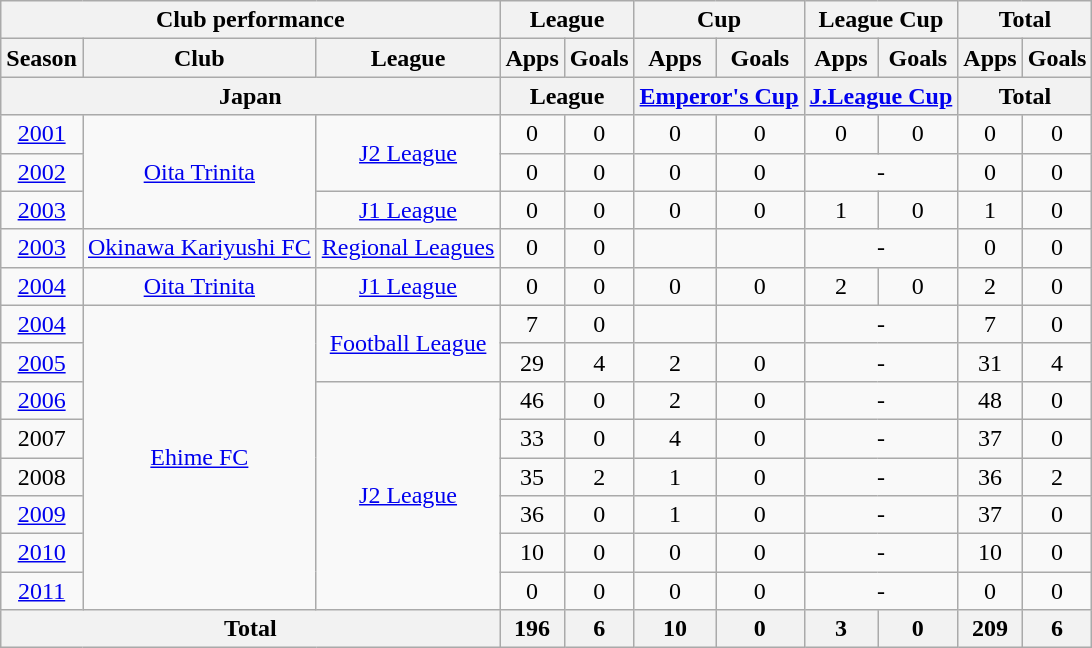<table class="wikitable" style="text-align:center;">
<tr>
<th colspan=3>Club performance</th>
<th colspan=2>League</th>
<th colspan=2>Cup</th>
<th colspan=2>League Cup</th>
<th colspan=2>Total</th>
</tr>
<tr>
<th>Season</th>
<th>Club</th>
<th>League</th>
<th>Apps</th>
<th>Goals</th>
<th>Apps</th>
<th>Goals</th>
<th>Apps</th>
<th>Goals</th>
<th>Apps</th>
<th>Goals</th>
</tr>
<tr>
<th colspan=3>Japan</th>
<th colspan=2>League</th>
<th colspan=2><a href='#'>Emperor's Cup</a></th>
<th colspan=2><a href='#'>J.League Cup</a></th>
<th colspan=2>Total</th>
</tr>
<tr>
<td><a href='#'>2001</a></td>
<td rowspan="3"><a href='#'>Oita Trinita</a></td>
<td rowspan="2"><a href='#'>J2 League</a></td>
<td>0</td>
<td>0</td>
<td>0</td>
<td>0</td>
<td>0</td>
<td>0</td>
<td>0</td>
<td>0</td>
</tr>
<tr>
<td><a href='#'>2002</a></td>
<td>0</td>
<td>0</td>
<td>0</td>
<td>0</td>
<td colspan="2">-</td>
<td>0</td>
<td>0</td>
</tr>
<tr>
<td><a href='#'>2003</a></td>
<td><a href='#'>J1 League</a></td>
<td>0</td>
<td>0</td>
<td>0</td>
<td>0</td>
<td>1</td>
<td>0</td>
<td>1</td>
<td>0</td>
</tr>
<tr>
<td><a href='#'>2003</a></td>
<td><a href='#'>Okinawa Kariyushi FC</a></td>
<td><a href='#'>Regional Leagues</a></td>
<td>0</td>
<td>0</td>
<td></td>
<td></td>
<td colspan="2">-</td>
<td>0</td>
<td>0</td>
</tr>
<tr>
<td><a href='#'>2004</a></td>
<td><a href='#'>Oita Trinita</a></td>
<td><a href='#'>J1 League</a></td>
<td>0</td>
<td>0</td>
<td>0</td>
<td>0</td>
<td>2</td>
<td>0</td>
<td>2</td>
<td>0</td>
</tr>
<tr>
<td><a href='#'>2004</a></td>
<td rowspan="8"><a href='#'>Ehime FC</a></td>
<td rowspan="2"><a href='#'>Football League</a></td>
<td>7</td>
<td>0</td>
<td></td>
<td></td>
<td colspan="2">-</td>
<td>7</td>
<td>0</td>
</tr>
<tr>
<td><a href='#'>2005</a></td>
<td>29</td>
<td>4</td>
<td>2</td>
<td>0</td>
<td colspan="2">-</td>
<td>31</td>
<td>4</td>
</tr>
<tr>
<td><a href='#'>2006</a></td>
<td rowspan="6"><a href='#'>J2 League</a></td>
<td>46</td>
<td>0</td>
<td>2</td>
<td>0</td>
<td colspan="2">-</td>
<td>48</td>
<td>0</td>
</tr>
<tr>
<td>2007</td>
<td>33</td>
<td>0</td>
<td>4</td>
<td>0</td>
<td colspan="2">-</td>
<td>37</td>
<td>0</td>
</tr>
<tr>
<td>2008</td>
<td>35</td>
<td>2</td>
<td>1</td>
<td>0</td>
<td colspan="2">-</td>
<td>36</td>
<td>2</td>
</tr>
<tr>
<td><a href='#'>2009</a></td>
<td>36</td>
<td>0</td>
<td>1</td>
<td>0</td>
<td colspan="2">-</td>
<td>37</td>
<td>0</td>
</tr>
<tr>
<td><a href='#'>2010</a></td>
<td>10</td>
<td>0</td>
<td>0</td>
<td>0</td>
<td colspan="2">-</td>
<td>10</td>
<td>0</td>
</tr>
<tr>
<td><a href='#'>2011</a></td>
<td>0</td>
<td>0</td>
<td>0</td>
<td>0</td>
<td colspan="2">-</td>
<td>0</td>
<td>0</td>
</tr>
<tr>
<th colspan=3>Total</th>
<th>196</th>
<th>6</th>
<th>10</th>
<th>0</th>
<th>3</th>
<th>0</th>
<th>209</th>
<th>6</th>
</tr>
</table>
